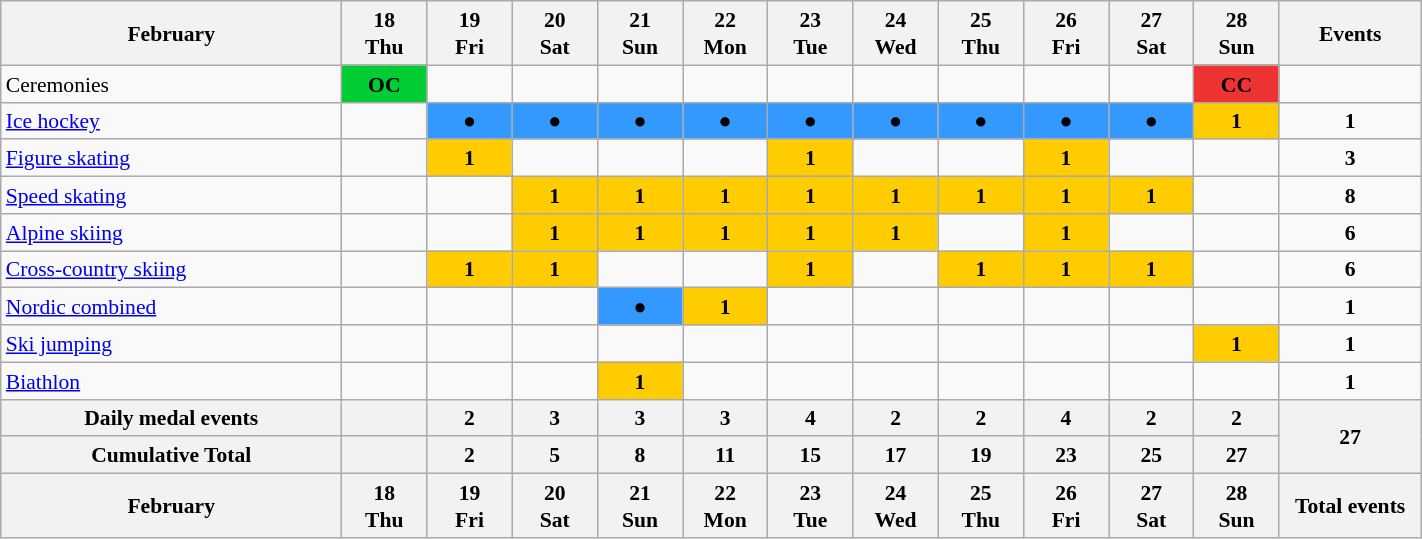<table class="wikitable" style="margin:0.5em auto; font-size:90%; line-height:1.25em;" width=75%>
<tr>
<th width="24%">February</th>
<th width="6%">18<br>Thu</th>
<th width="6%">19<br>Fri</th>
<th width="6%">20<br>Sat</th>
<th width="6%">21<br>Sun</th>
<th width="6%">22<br>Mon</th>
<th width="6%">23<br>Tue</th>
<th width="6%">24<br>Wed</th>
<th width="6%">25<br>Thu</th>
<th width="6%">26<br>Fri</th>
<th width="6%">27<br>Sat</th>
<th width="6%">28<br>Sun</th>
<th width="10%">Events</th>
</tr>
<tr align="center">
<td style="text-align:left;"> Ceremonies</td>
<td style="background-color:#00cc33;text-align:center;"><strong>OC</strong></td>
<td></td>
<td></td>
<td></td>
<td></td>
<td></td>
<td></td>
<td></td>
<td></td>
<td></td>
<td style="background-color:#ee3333;text-align:center;"><strong>CC</strong></td>
<td></td>
</tr>
<tr align="center">
<td style="text-align:left;"> <a href='#'>Ice hockey</a></td>
<td></td>
<td style="background-color:#3399ff;">●</td>
<td style="background-color:#3399ff;">●</td>
<td style="background-color:#3399ff;">●</td>
<td style="background-color:#3399ff;">●</td>
<td style="background-color:#3399ff;">●</td>
<td style="background-color:#3399ff;">●</td>
<td style="background-color:#3399ff;">●</td>
<td style="background-color:#3399ff;">●</td>
<td style="background-color:#3399ff;">●</td>
<td style="background-color:#ffcc00;"><strong>1</strong></td>
<td><strong>1</strong></td>
</tr>
<tr align="center">
<td style="text-align:left;"> <a href='#'>Figure skating</a></td>
<td></td>
<td style="background-color:#ffcc00;"><strong>1</strong></td>
<td></td>
<td></td>
<td></td>
<td style="background-color:#ffcc00;"><strong>1</strong></td>
<td></td>
<td></td>
<td style="background-color:#ffcc00;"><strong>1</strong></td>
<td></td>
<td></td>
<td><strong>3</strong></td>
</tr>
<tr align="center">
<td style="text-align:left;"> <a href='#'>Speed skating</a></td>
<td></td>
<td></td>
<td style="background-color:#ffcc00;"><strong>1</strong></td>
<td style="background-color:#ffcc00;"><strong>1</strong></td>
<td style="background-color:#ffcc00;"><strong>1</strong></td>
<td style="background-color:#ffcc00;"><strong>1</strong></td>
<td style="background-color:#ffcc00;"><strong>1</strong></td>
<td style="background-color:#ffcc00;"><strong>1</strong></td>
<td style="background-color:#ffcc00;"><strong>1</strong></td>
<td style="background-color:#ffcc00;"><strong>1</strong></td>
<td></td>
<td><strong>8</strong></td>
</tr>
<tr align="center">
<td style="text-align:left;"> <a href='#'>Alpine skiing</a></td>
<td></td>
<td></td>
<td style="background-color:#ffcc00;"><strong>1</strong></td>
<td style="background-color:#ffcc00;"><strong>1</strong></td>
<td style="background-color:#ffcc00;"><strong>1</strong></td>
<td style="background-color:#ffcc00;"><strong>1</strong></td>
<td style="background-color:#ffcc00;"><strong>1</strong></td>
<td></td>
<td style="background-color:#ffcc00;"><strong>1</strong></td>
<td></td>
<td></td>
<td><strong>6</strong></td>
</tr>
<tr align="center">
<td style="text-align:left;"> <a href='#'>Cross-country skiing</a></td>
<td></td>
<td style="background-color:#ffcc00;"><strong>1</strong></td>
<td style="background-color:#ffcc00;"><strong>1</strong></td>
<td></td>
<td></td>
<td style="background-color:#ffcc00;"><strong>1</strong></td>
<td></td>
<td style="background-color:#ffcc00;"><strong>1</strong></td>
<td style="background-color:#ffcc00;"><strong>1</strong></td>
<td style="background-color:#ffcc00;"><strong>1</strong></td>
<td></td>
<td><strong>6</strong></td>
</tr>
<tr align="center">
<td style="text-align:left;"> <a href='#'>Nordic combined</a></td>
<td></td>
<td></td>
<td></td>
<td style="background-color:#3399ff;">●</td>
<td style="background-color:#ffcc00;"><strong>1</strong></td>
<td></td>
<td></td>
<td></td>
<td></td>
<td></td>
<td></td>
<td><strong>1</strong></td>
</tr>
<tr align="center">
<td style="text-align:left;"> <a href='#'>Ski jumping</a></td>
<td></td>
<td></td>
<td></td>
<td></td>
<td></td>
<td></td>
<td></td>
<td></td>
<td></td>
<td></td>
<td style="background-color:#ffcc00;"><strong>1</strong></td>
<td><strong>1</strong></td>
</tr>
<tr align="center">
<td style="text-align:left;"> <a href='#'>Biathlon</a></td>
<td></td>
<td></td>
<td></td>
<td style="background-color:#ffcc00;"><strong>1</strong></td>
<td></td>
<td></td>
<td></td>
<td></td>
<td></td>
<td></td>
<td></td>
<td><strong>1</strong></td>
</tr>
<tr>
<th>Daily medal events</th>
<th></th>
<th>2</th>
<th>3</th>
<th>3</th>
<th>3</th>
<th>4</th>
<th>2</th>
<th>2</th>
<th>4</th>
<th>2</th>
<th>2</th>
<th rowspan=2>27</th>
</tr>
<tr>
<th>Cumulative Total</th>
<th></th>
<th>2</th>
<th>5</th>
<th>8</th>
<th>11</th>
<th>15</th>
<th>17</th>
<th>19</th>
<th>23</th>
<th>25</th>
<th>27</th>
</tr>
<tr>
<th width="24%">February</th>
<th width="6%">18<br>Thu</th>
<th width="6%">19<br>Fri</th>
<th width="6%">20<br>Sat</th>
<th width="6%">21<br>Sun</th>
<th width="6%">22<br>Mon</th>
<th width="6%">23<br>Tue</th>
<th width="6%">24<br>Wed</th>
<th width="6%">25<br>Thu</th>
<th width="6%">26<br>Fri</th>
<th width="6%">27<br>Sat</th>
<th width="6%">28<br>Sun</th>
<th>Total events</th>
</tr>
</table>
